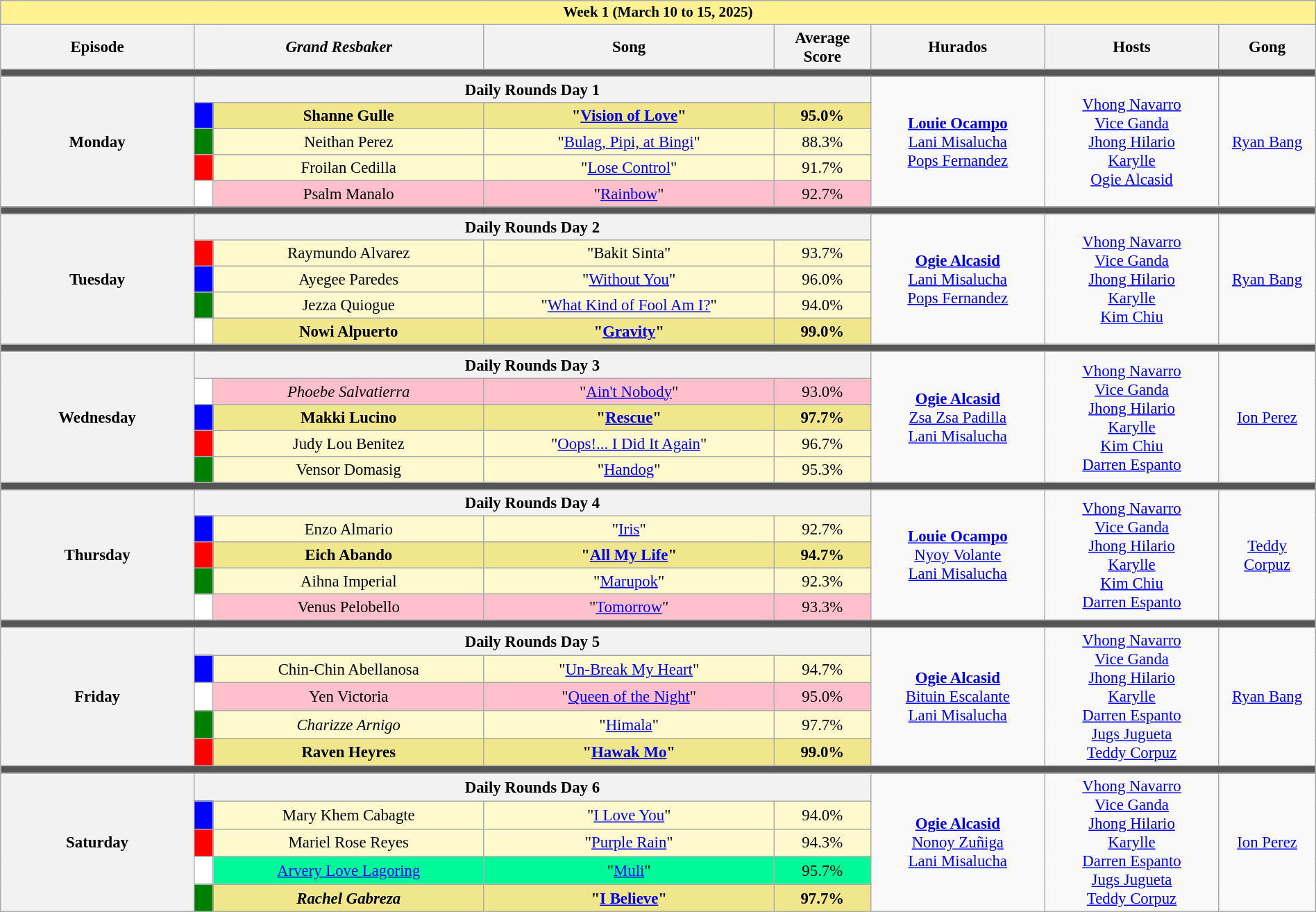<table class="wikitable mw-collapsible mw-collapsed" style="text-align:center; width:100%; font-size:95%;">
<tr>
<th colspan="9" style="background-color:#fff291;font-size:14px">Week 1 (March 10 to 15, 2025)</th>
</tr>
<tr>
<th width="10%">Episode</th>
<th colspan="2" width="15%"><em>Grand Resbaker</em></th>
<th width="15%">Song</th>
<th width="5%">Average Score</th>
<th width="09%">Hurados</th>
<th width="09%">Hosts</th>
<th width="05%">Gong</th>
</tr>
<tr>
<td colspan="9" style="background:#555;"></td>
</tr>
<tr>
<th rowspan="5">Monday<br></th>
<th colspan="4">Daily Rounds Day 1</th>
<td rowspan="5"><strong><a href='#'>Louie Ocampo</a></strong><br><a href='#'>Lani Misalucha</a><br><a href='#'>Pops Fernandez</a></td>
<td rowspan="5"><a href='#'>Vhong Navarro</a><br><a href='#'>Vice Ganda</a><br><a href='#'>Jhong Hilario</a><br><a href='#'>Karylle</a><br><a href='#'>Ogie Alcasid</a></td>
<td rowspan="5"><a href='#'>Ryan Bang</a></td>
</tr>
<tr style="background:khaki;">
<td width="01%" style="background:blue;"></td>
<td><strong>Shanne Gulle</strong></td>
<td><strong>"<a href='#'>Vision of Love</a>"</strong></td>
<td><strong>95.0%</strong></td>
</tr>
<tr style="background:#FFFACD;">
<td style="background:green;"></td>
<td>Neithan Perez</td>
<td>"<a href='#'>Bulag, Pipi, at Bingi</a>"</td>
<td>88.3%</td>
</tr>
<tr style="background:#FFFACD;">
<td style="background:red;"></td>
<td>Froilan Cedilla</td>
<td>"<a href='#'>Lose Control</a>"</td>
<td>91.7%</td>
</tr>
<tr style="background:pink;">
<td style="background:white;"></td>
<td>Psalm Manalo</td>
<td>"<a href='#'>Rainbow</a>"</td>
<td>92.7%</td>
</tr>
<tr>
<td colspan="9" style="background:#555;"></td>
</tr>
<tr>
<th rowspan="5">Tuesday<br></th>
<th colspan="4">Daily Rounds Day 2</th>
<td rowspan="5"><strong><a href='#'>Ogie Alcasid</a></strong><br><a href='#'>Lani Misalucha</a><br><a href='#'>Pops Fernandez</a></td>
<td rowspan="5"><a href='#'>Vhong Navarro</a><br><a href='#'>Vice Ganda</a><br><a href='#'>Jhong Hilario</a><br><a href='#'>Karylle</a><br><a href='#'>Kim Chiu</a></td>
<td rowspan="5"><a href='#'>Ryan Bang</a></td>
</tr>
<tr style="background:#FFFACD;">
<td style="background:red;"></td>
<td>Raymundo Alvarez</td>
<td>"Bakit Sinta"</td>
<td>93.7%</td>
</tr>
<tr style="background:#FFFACD;">
<td style="background:blue;"></td>
<td>Ayegee Paredes</td>
<td>"<a href='#'>Without You</a>"</td>
<td>96.0%</td>
</tr>
<tr style="background:#FFFACD;">
<td style="background:green;"></td>
<td>Jezza Quiogue</td>
<td>"<a href='#'>What Kind of Fool Am I?</a>"</td>
<td>94.0%</td>
</tr>
<tr style="background:khaki;">
<td style="background:white;"></td>
<td><strong>Nowi Alpuerto</strong></td>
<td><strong>"<a href='#'>Gravity</a>"</strong></td>
<td><strong>99.0%</strong></td>
</tr>
<tr>
<td colspan="9" style="background:#555;"></td>
</tr>
<tr>
<th rowspan="5">Wednesday<br></th>
<th colspan="4">Daily Rounds Day 3</th>
<td rowspan="5"><strong><a href='#'>Ogie Alcasid</a></strong><br><a href='#'>Zsa Zsa Padilla</a><br><a href='#'>Lani Misalucha</a></td>
<td rowspan="5"><a href='#'>Vhong Navarro</a><br><a href='#'>Vice Ganda</a><br><a href='#'>Jhong Hilario</a><br><a href='#'>Karylle</a><br><a href='#'>Kim Chiu</a><br><a href='#'>Darren Espanto</a></td>
<td rowspan="5"><a href='#'>Ion Perez</a></td>
</tr>
<tr style="background:pink;">
<td style="background:white;"></td>
<td><em>Phoebe Salvatierra</em></td>
<td>"<a href='#'>Ain't Nobody</a>"</td>
<td>93.0%</td>
</tr>
<tr style="background:khaki;">
<td style="background:blue;"></td>
<td><strong>Makki Lucino</strong></td>
<td><strong>"<a href='#'>Rescue</a>"</strong></td>
<td><strong>97.7%</strong></td>
</tr>
<tr style="background:#FFFACD;">
<td style="background:red;"></td>
<td>Judy Lou Benitez</td>
<td>"<a href='#'>Oops!... I Did It Again</a>"</td>
<td>96.7%</td>
</tr>
<tr style="background:#FFFACD;">
<td style="background:green;"></td>
<td>Vensor Domasig</td>
<td>"<a href='#'>Handog</a>"</td>
<td>95.3%</td>
</tr>
<tr>
<td colspan="9" style="background:#555;"></td>
</tr>
<tr>
<th rowspan="5">Thursday<br></th>
<th colspan="4">Daily Rounds Day 4</th>
<td rowspan="5"><strong><a href='#'>Louie Ocampo</a></strong><br><a href='#'>Nyoy Volante</a><br><a href='#'>Lani Misalucha</a></td>
<td rowspan="5"><a href='#'>Vhong Navarro</a><br><a href='#'>Vice Ganda</a><br><a href='#'>Jhong Hilario</a><br><a href='#'>Karylle</a><br><a href='#'>Kim Chiu</a><br><a href='#'>Darren Espanto</a></td>
<td rowspan="5"><a href='#'>Teddy Corpuz</a></td>
</tr>
<tr style="background:#FFFACD;">
<td style="background:blue;"></td>
<td>Enzo Almario</td>
<td>"<a href='#'>Iris</a>"</td>
<td>92.7%</td>
</tr>
<tr style="background:khaki;">
<td style="background:red;"></td>
<td><strong>Eich Abando</strong></td>
<td><strong>"<a href='#'>All My Life</a>"</strong></td>
<td><strong>94.7%</strong></td>
</tr>
<tr style="background:#FFFACD;">
<td style="background:green;"></td>
<td>Aihna Imperial</td>
<td>"<a href='#'>Marupok</a>"</td>
<td>92.3%</td>
</tr>
<tr style="background:pink;">
<td style="background:white;"></td>
<td>Venus Pelobello</td>
<td>"<a href='#'>Tomorrow</a>"</td>
<td>93.3%</td>
</tr>
<tr>
<td colspan="9" style="background:#555;"></td>
</tr>
<tr>
<th rowspan="5">Friday<br></th>
<th colspan="4">Daily Rounds Day 5</th>
<td rowspan="5"><strong><a href='#'>Ogie Alcasid</a></strong><br><a href='#'>Bituin Escalante</a><br><a href='#'>Lani Misalucha</a></td>
<td rowspan="5"><a href='#'>Vhong Navarro</a><br><a href='#'>Vice Ganda</a><br><a href='#'>Jhong Hilario</a><br><a href='#'>Karylle</a><br><a href='#'>Darren Espanto</a><br><a href='#'>Jugs Jugueta</a><br><a href='#'>Teddy Corpuz</a></td>
<td rowspan="5"><a href='#'>Ryan Bang</a></td>
</tr>
<tr style="background:#FFFACD;">
<td style="background:blue;"></td>
<td>Chin-Chin Abellanosa</td>
<td>"<a href='#'>Un-Break My Heart</a>"</td>
<td>94.7%</td>
</tr>
<tr style="background:pink;">
<td style="background:white;"></td>
<td>Yen Victoria</td>
<td>"<a href='#'>Queen of the Night</a>"</td>
<td>95.0%</td>
</tr>
<tr style="background:#FFFACD;">
<td style="background:green;"></td>
<td><em>Charizze Arnigo</em></td>
<td>"<a href='#'>Himala</a>"</td>
<td>97.7%</td>
</tr>
<tr style="background:khaki;">
<td style="background:red;"></td>
<td><strong>Raven Heyres</strong></td>
<td><strong>"<a href='#'>Hawak Mo</a>"</strong></td>
<td><strong>99.0%</strong></td>
</tr>
<tr>
<td colspan="9" style="background:#555;"></td>
</tr>
<tr>
<th rowspan="5">Saturday<br></th>
<th colspan="4">Daily Rounds Day 6</th>
<td rowspan="5"><strong><a href='#'>Ogie Alcasid</a></strong><br><a href='#'>Nonoy Zuñiga</a><br><a href='#'>Lani Misalucha</a></td>
<td rowspan="5"><a href='#'>Vhong Navarro</a><br><a href='#'>Vice Ganda</a><br><a href='#'>Jhong Hilario</a><br><a href='#'>Karylle</a><br><a href='#'>Darren Espanto</a><br><a href='#'>Jugs Jugueta</a><br><a href='#'>Teddy Corpuz</a></td>
<td rowspan="5"><a href='#'>Ion Perez</a></td>
</tr>
<tr style="background:#FFFACD;">
<td style="background:blue;"></td>
<td>Mary Khem Cabagte</td>
<td>"<a href='#'>I Love You</a>"</td>
<td>94.0%</td>
</tr>
<tr style="background:#FFFACD;">
<td style="background:red;"></td>
<td>Mariel Rose Reyes</td>
<td>"<a href='#'>Purple Rain</a>"</td>
<td>94.3%</td>
</tr>
<tr style="background:#00FA9A;">
<td style="background:white;"></td>
<td><a href='#'>Arvery Love Lagoring</a></td>
<td>"<a href='#'>Muli</a>"</td>
<td>95.7%</td>
</tr>
<tr style="background:khaki;">
<td style="background:green;"></td>
<td><strong><em>Rachel Gabreza</em></strong></td>
<td><strong>"<a href='#'>I Believe</a>"</strong></td>
<td><strong>97.7%</strong></td>
</tr>
</table>
